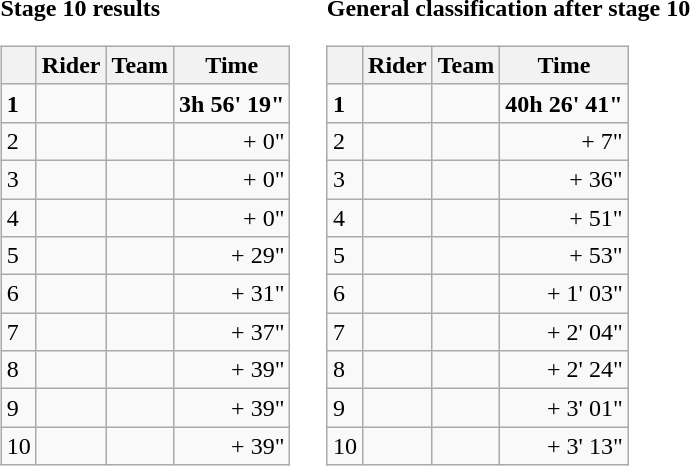<table>
<tr>
<td><strong>Stage 10 results</strong><br><table class="wikitable">
<tr>
<th></th>
<th>Rider</th>
<th>Team</th>
<th>Time</th>
</tr>
<tr>
<td><strong>1</strong></td>
<td><strong></strong></td>
<td><strong></strong></td>
<td align="right"><strong>3h 56' 19"</strong></td>
</tr>
<tr>
<td>2</td>
<td></td>
<td></td>
<td align="right">+ 0"</td>
</tr>
<tr>
<td>3</td>
<td></td>
<td></td>
<td align="right">+ 0"</td>
</tr>
<tr>
<td>4</td>
<td></td>
<td></td>
<td align="right">+ 0"</td>
</tr>
<tr>
<td>5</td>
<td></td>
<td></td>
<td align="right">+ 29"</td>
</tr>
<tr>
<td>6</td>
<td></td>
<td></td>
<td align="right">+ 31"</td>
</tr>
<tr>
<td>7</td>
<td></td>
<td></td>
<td align="right">+ 37"</td>
</tr>
<tr>
<td>8</td>
<td></td>
<td></td>
<td align="right">+ 39"</td>
</tr>
<tr>
<td>9</td>
<td></td>
<td></td>
<td align="right">+ 39"</td>
</tr>
<tr>
<td>10</td>
<td></td>
<td></td>
<td align="right">+ 39"</td>
</tr>
</table>
</td>
<td></td>
<td><strong>General classification after stage 10</strong><br><table class="wikitable">
<tr>
<th></th>
<th>Rider</th>
<th>Team</th>
<th>Time</th>
</tr>
<tr>
<td><strong>1</strong></td>
<td><strong></strong></td>
<td><strong></strong></td>
<td align="right"><strong>40h 26' 41"</strong></td>
</tr>
<tr>
<td>2</td>
<td></td>
<td></td>
<td align="right">+ 7"</td>
</tr>
<tr>
<td>3</td>
<td></td>
<td></td>
<td align="right">+ 36"</td>
</tr>
<tr>
<td>4</td>
<td></td>
<td></td>
<td align="right">+ 51"</td>
</tr>
<tr>
<td>5</td>
<td></td>
<td></td>
<td align="right">+ 53"</td>
</tr>
<tr>
<td>6</td>
<td></td>
<td></td>
<td align="right">+ 1' 03"</td>
</tr>
<tr>
<td>7</td>
<td></td>
<td></td>
<td align="right">+ 2' 04"</td>
</tr>
<tr>
<td>8</td>
<td></td>
<td></td>
<td align="right">+ 2' 24"</td>
</tr>
<tr>
<td>9</td>
<td></td>
<td></td>
<td align="right">+ 3' 01"</td>
</tr>
<tr>
<td>10</td>
<td></td>
<td></td>
<td align="right">+ 3' 13"</td>
</tr>
</table>
</td>
</tr>
</table>
